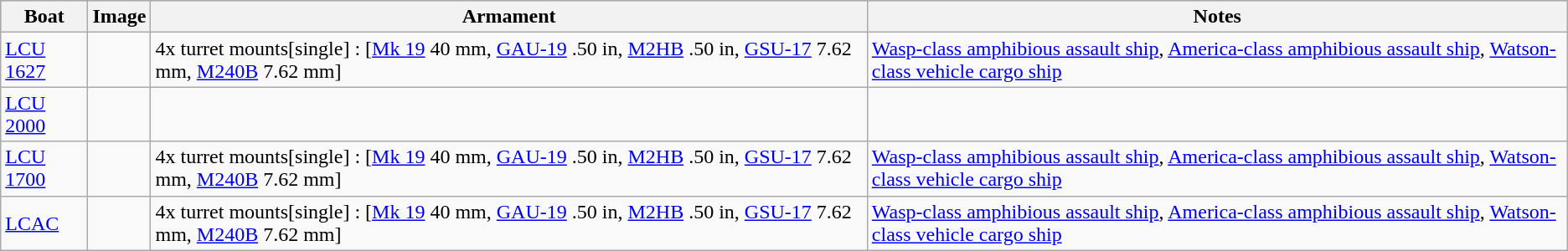<table class="wikitable">
<tr style="background:#aabccc;">
<th>Boat</th>
<th>Image</th>
<th>Armament</th>
<th>Notes</th>
</tr>
<tr>
<td><a href='#'>LCU 1627</a></td>
<td></td>
<td>4x turret mounts[single] : &#91;<a href='#'>Mk 19</a> 40 mm, <a href='#'>GAU-19</a> .50 in, <a href='#'>M2HB</a> .50 in, <a href='#'>GSU-17</a> 7.62 mm, <a href='#'>M240B</a> 7.62 mm&#93;</td>
<td><a href='#'>Wasp-class amphibious assault ship</a>, <a href='#'>America-class amphibious assault ship</a>, <a href='#'>Watson-class vehicle cargo ship</a></td>
</tr>
<tr>
<td><a href='#'>LCU 2000</a></td>
<td></td>
<td></td>
<td></td>
</tr>
<tr>
<td><a href='#'>LCU 1700</a></td>
<td></td>
<td>4x turret mounts[single] : &#91;<a href='#'>Mk 19</a> 40 mm, <a href='#'>GAU-19</a> .50 in, <a href='#'>M2HB</a> .50 in, <a href='#'>GSU-17</a> 7.62 mm, <a href='#'>M240B</a> 7.62 mm&#93;</td>
<td><a href='#'>Wasp-class amphibious assault ship</a>, <a href='#'>America-class amphibious assault ship</a>, <a href='#'>Watson-class vehicle cargo ship</a></td>
</tr>
<tr>
<td><a href='#'>LCAC</a></td>
<td></td>
<td>4x turret mounts[single] : &#91;<a href='#'>Mk 19</a> 40 mm, <a href='#'>GAU-19</a> .50 in, <a href='#'>M2HB</a> .50 in, <a href='#'>GSU-17</a> 7.62 mm, <a href='#'>M240B</a> 7.62 mm&#93;</td>
<td><a href='#'>Wasp-class amphibious assault ship</a>, <a href='#'>America-class amphibious assault ship</a>, <a href='#'>Watson-class vehicle cargo ship</a></td>
</tr>
</table>
